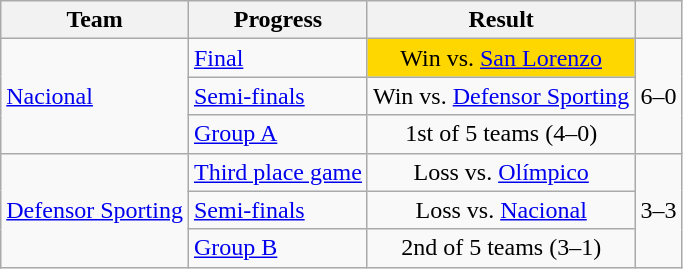<table class="wikitable sortable">
<tr>
<th>Team</th>
<th>Progress</th>
<th>Result</th>
<th></th>
</tr>
<tr>
<td rowspan="3"><a href='#'>Nacional</a></td>
<td><a href='#'>Final</a></td>
<td style="background-color:#FFD700;text-align:center">Win vs.  <a href='#'>San Lorenzo</a></td>
<td style="text-align:center" rowspan="3">6–0</td>
</tr>
<tr>
<td><a href='#'>Semi-finals</a></td>
<td style="text-align:center">Win vs.  <a href='#'>Defensor Sporting</a></td>
</tr>
<tr>
<td><a href='#'>Group A</a></td>
<td style="text-align:center">1st of 5 teams (4–0)</td>
</tr>
<tr>
<td rowspan="3"><a href='#'>Defensor Sporting</a></td>
<td><a href='#'>Third place game</a></td>
<td style="text-align:center">Loss vs.  <a href='#'>Olímpico</a></td>
<td style="text-align:center" rowspan="3">3–3</td>
</tr>
<tr>
<td><a href='#'>Semi-finals</a></td>
<td style="text-align:center">Loss vs.  <a href='#'>Nacional</a></td>
</tr>
<tr>
<td><a href='#'>Group B</a></td>
<td style="text-align:center">2nd of 5 teams (3–1)</td>
</tr>
</table>
